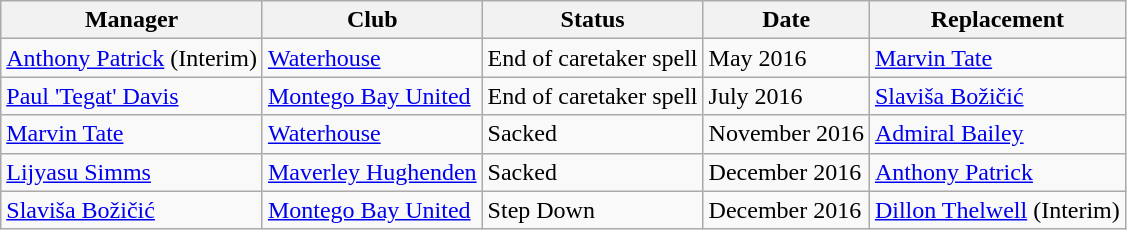<table class="wikitable">
<tr>
<th>Manager</th>
<th>Club</th>
<th>Status</th>
<th>Date</th>
<th>Replacement</th>
</tr>
<tr>
<td> <a href='#'>Anthony Patrick</a> (Interim)</td>
<td><a href='#'>Waterhouse</a></td>
<td>End of caretaker spell</td>
<td>May 2016</td>
<td> <a href='#'>Marvin Tate</a></td>
</tr>
<tr>
<td> <a href='#'>Paul 'Tegat' Davis</a></td>
<td><a href='#'>Montego Bay United</a></td>
<td>End of caretaker spell</td>
<td>July 2016</td>
<td> <a href='#'>Slaviša Božičić</a></td>
</tr>
<tr>
<td> <a href='#'>Marvin Tate</a></td>
<td><a href='#'>Waterhouse</a></td>
<td>Sacked</td>
<td>November 2016</td>
<td> <a href='#'>Admiral Bailey</a></td>
</tr>
<tr>
<td> <a href='#'>Lijyasu Simms</a></td>
<td><a href='#'>Maverley Hughenden</a></td>
<td>Sacked</td>
<td>December 2016</td>
<td> <a href='#'>Anthony Patrick</a><br></td>
</tr>
<tr>
<td> <a href='#'>Slaviša Božičić</a></td>
<td><a href='#'>Montego Bay United</a></td>
<td>Step Down</td>
<td>December 2016</td>
<td> <a href='#'>Dillon Thelwell</a> (Interim)<br></td>
</tr>
</table>
